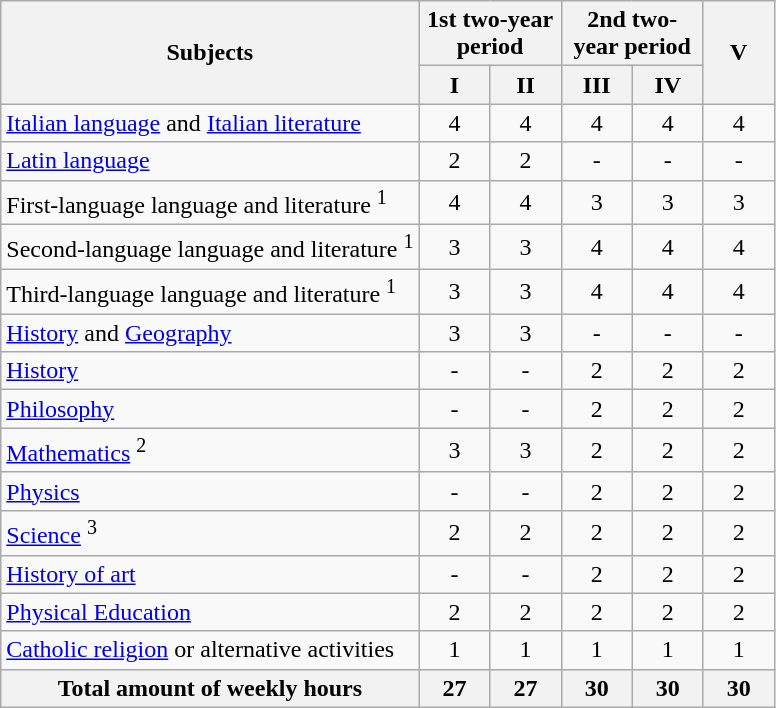<table class="wikitable">
<tr>
<th rowspan="2">Subjects</th>
<th colspan="2">1st two-year period</th>
<th colspan="2">2nd two-year period</th>
<th width="40px" rowspan="2">V</th>
</tr>
<tr>
<th width="40px">I</th>
<th width="40px">II</th>
<th width="40px">III</th>
<th width="40px">IV</th>
</tr>
<tr align="center">
<td align="left"><a href='#'>Italian language</a> and <a href='#'>Italian literature</a></td>
<td>4</td>
<td>4</td>
<td>4</td>
<td>4</td>
<td>4</td>
</tr>
<tr align="center">
<td align="left"><a href='#'>Latin language</a></td>
<td>2</td>
<td>2</td>
<td>-</td>
<td>-</td>
<td>-</td>
</tr>
<tr align="center">
<td align="left">First-language language and literature <sup>1</sup></td>
<td>4</td>
<td>4</td>
<td>3</td>
<td>3</td>
<td>3</td>
</tr>
<tr align="center">
<td align="left">Second-language language and literature <sup>1</sup></td>
<td>3</td>
<td>3</td>
<td>4</td>
<td>4</td>
<td>4</td>
</tr>
<tr align="center">
<td align="left">Third-language language and literature <sup>1</sup></td>
<td>3</td>
<td>3</td>
<td>4</td>
<td>4</td>
<td>4</td>
</tr>
<tr align="center">
<td align="left"><a href='#'>History</a> and <a href='#'>Geography</a></td>
<td>3</td>
<td>3</td>
<td>-</td>
<td>-</td>
<td>-</td>
</tr>
<tr align="center">
<td align="left"><a href='#'>History</a></td>
<td>-</td>
<td>-</td>
<td>2</td>
<td>2</td>
<td>2</td>
</tr>
<tr align="center">
<td align="left"><a href='#'>Philosophy</a></td>
<td>-</td>
<td>-</td>
<td>2</td>
<td>2</td>
<td>2</td>
</tr>
<tr align="center">
<td align="left"><a href='#'>Mathematics</a> <sup>2</sup></td>
<td>3</td>
<td>3</td>
<td>2</td>
<td>2</td>
<td>2</td>
</tr>
<tr align="center">
<td align="left"><a href='#'>Physics</a></td>
<td>-</td>
<td>-</td>
<td>2</td>
<td>2</td>
<td>2</td>
</tr>
<tr align="center">
<td align="left"><a href='#'>Science</a> <sup>3</sup></td>
<td>2</td>
<td>2</td>
<td>2</td>
<td>2</td>
<td>2</td>
</tr>
<tr align="center">
<td align="left"><a href='#'>History of art</a></td>
<td>-</td>
<td>-</td>
<td>2</td>
<td>2</td>
<td>2</td>
</tr>
<tr align="center">
<td align="left"><a href='#'>Physical Education</a></td>
<td>2</td>
<td>2</td>
<td>2</td>
<td>2</td>
<td>2</td>
</tr>
<tr align="center">
<td align="left"><a href='#'>Catholic religion</a> or alternative activities</td>
<td>1</td>
<td>1</td>
<td>1</td>
<td>1</td>
<td>1</td>
</tr>
<tr>
<th>Total amount of weekly hours</th>
<th>27</th>
<th>27</th>
<th>30</th>
<th>30</th>
<th>30</th>
</tr>
</table>
